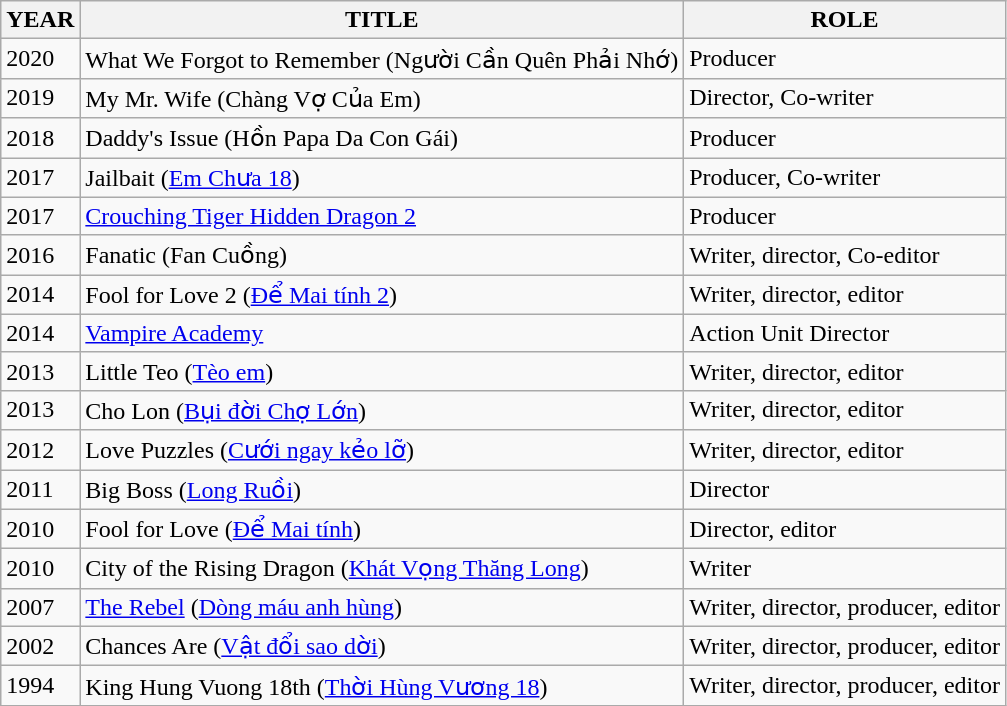<table class="wikitable">
<tr>
<th>YEAR</th>
<th>TITLE</th>
<th>ROLE</th>
</tr>
<tr>
<td>2020</td>
<td>What We Forgot to Remember (Người Cần Quên Phải Nhớ)</td>
<td>Producer</td>
</tr>
<tr>
<td>2019</td>
<td>My Mr. Wife (Chàng Vợ Của Em)</td>
<td>Director, Co-writer</td>
</tr>
<tr>
<td>2018</td>
<td>Daddy's Issue (Hồn Papa Da Con Gái)</td>
<td>Producer</td>
</tr>
<tr>
<td>2017</td>
<td>Jailbait (<a href='#'>Em Chưa 18</a>)</td>
<td>Producer, Co-writer</td>
</tr>
<tr>
<td>2017</td>
<td><a href='#'>Crouching Tiger Hidden Dragon 2</a></td>
<td>Producer</td>
</tr>
<tr>
<td>2016</td>
<td>Fanatic (Fan Cuồng)</td>
<td>Writer, director, Co-editor</td>
</tr>
<tr>
<td>2014</td>
<td>Fool for Love 2 (<a href='#'>Để Mai tính 2</a>)</td>
<td>Writer, director, editor</td>
</tr>
<tr>
<td>2014</td>
<td><a href='#'>Vampire Academy</a></td>
<td>Action Unit Director</td>
</tr>
<tr>
<td>2013</td>
<td>Little Teo (<a href='#'>Tèo em</a>)</td>
<td>Writer, director, editor</td>
</tr>
<tr>
<td>2013</td>
<td>Cho Lon (<a href='#'>Bụi đời Chợ Lớn</a>)</td>
<td>Writer, director, editor</td>
</tr>
<tr>
<td>2012</td>
<td>Love Puzzles (<a href='#'>Cưới ngay kẻo lỡ</a>)</td>
<td>Writer, director, editor</td>
</tr>
<tr>
<td>2011</td>
<td>Big Boss (<a href='#'>Long Ruồi</a>)</td>
<td>Director</td>
</tr>
<tr>
<td>2010</td>
<td>Fool for Love (<a href='#'>Để Mai tính</a>)</td>
<td>Director, editor</td>
</tr>
<tr>
<td>2010</td>
<td>City of the Rising Dragon (<a href='#'>Khát Vọng Thăng Long</a>)</td>
<td>Writer</td>
</tr>
<tr>
<td>2007</td>
<td><a href='#'>The Rebel</a> (<a href='#'>Dòng máu anh hùng</a>)</td>
<td>Writer, director, producer, editor</td>
</tr>
<tr>
<td>2002</td>
<td>Chances Are (<a href='#'>Vật đổi sao dời</a>)</td>
<td>Writer, director, producer, editor</td>
</tr>
<tr>
<td>1994</td>
<td>King Hung Vuong 18th (<a href='#'>Thời Hùng Vương 18</a>)</td>
<td>Writer, director, producer, editor</td>
</tr>
</table>
